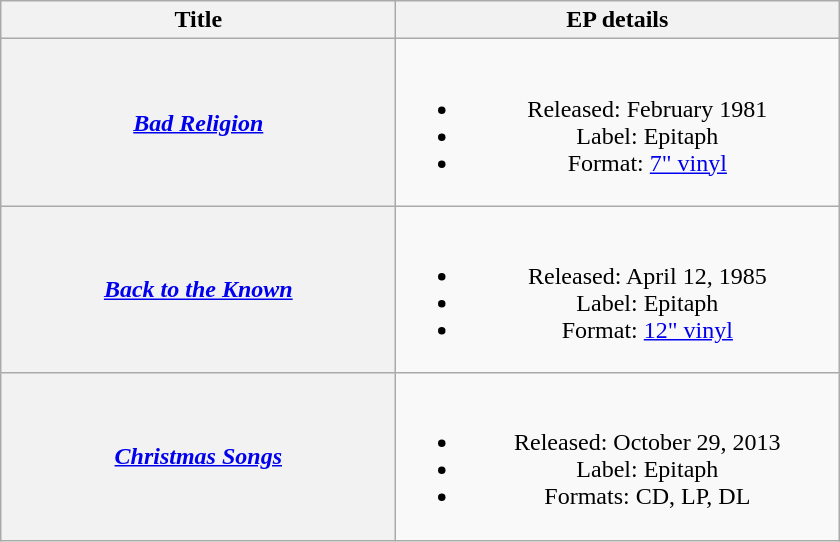<table class="wikitable plainrowheaders" style="text-align:center;">
<tr>
<th scope="col" style="width:16em;">Title</th>
<th scope="col" style="width:18em;">EP details</th>
</tr>
<tr>
<th scope="row"><em><a href='#'>Bad Religion</a></em></th>
<td><br><ul><li>Released: February 1981</li><li>Label: Epitaph</li><li>Format: <a href='#'>7" vinyl</a></li></ul></td>
</tr>
<tr>
<th scope="row"><em><a href='#'>Back to the Known</a></em></th>
<td><br><ul><li>Released: April 12, 1985</li><li>Label: Epitaph</li><li>Format: <a href='#'>12" vinyl</a></li></ul></td>
</tr>
<tr>
<th scope="row"><em><a href='#'>Christmas Songs</a></em></th>
<td><br><ul><li>Released: October 29, 2013</li><li>Label: Epitaph</li><li>Formats: CD, LP, DL</li></ul></td>
</tr>
</table>
